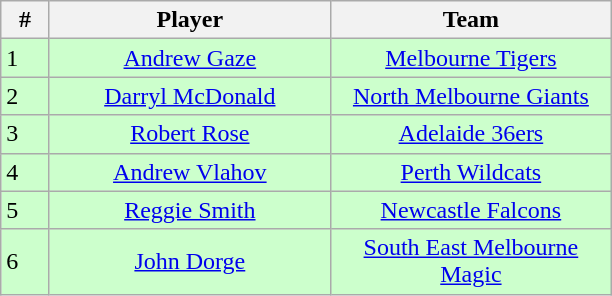<table class="wikitable" style="text-align:center">
<tr>
<th width=25>#</th>
<th width=180>Player</th>
<th width=180>Team</th>
</tr>
<tr style="background:#cfc;">
<td align=left>1</td>
<td><a href='#'>Andrew Gaze</a></td>
<td><a href='#'>Melbourne Tigers</a></td>
</tr>
<tr style="background:#cfc;">
<td align=left>2</td>
<td><a href='#'>Darryl McDonald</a></td>
<td><a href='#'>North Melbourne Giants</a></td>
</tr>
<tr style="background:#cfc;">
<td align=left>3</td>
<td><a href='#'>Robert Rose</a></td>
<td><a href='#'>Adelaide 36ers</a></td>
</tr>
<tr style="background:#cfc;">
<td align=left>4</td>
<td><a href='#'>Andrew Vlahov</a></td>
<td><a href='#'>Perth Wildcats</a></td>
</tr>
<tr style="background:#cfc;">
<td align=left>5</td>
<td><a href='#'>Reggie Smith</a></td>
<td><a href='#'>Newcastle Falcons</a></td>
</tr>
<tr style="background:#cfc;">
<td align=left>6</td>
<td><a href='#'>John Dorge</a></td>
<td><a href='#'>South East Melbourne Magic</a></td>
</tr>
</table>
